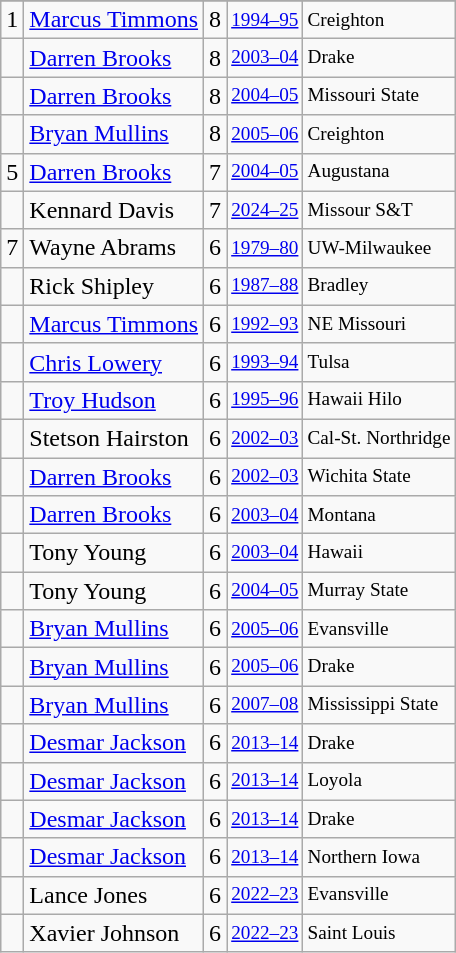<table class="wikitable">
<tr>
</tr>
<tr>
<td>1</td>
<td><a href='#'>Marcus Timmons</a></td>
<td>8</td>
<td style="font-size:80%;"><a href='#'>1994–95</a></td>
<td style="font-size:80%;">Creighton</td>
</tr>
<tr>
<td></td>
<td><a href='#'>Darren Brooks</a></td>
<td>8</td>
<td style="font-size:80%;"><a href='#'>2003–04</a></td>
<td style="font-size:80%;">Drake</td>
</tr>
<tr>
<td></td>
<td><a href='#'>Darren Brooks</a></td>
<td>8</td>
<td style="font-size:80%;"><a href='#'>2004–05</a></td>
<td style="font-size:80%;">Missouri State</td>
</tr>
<tr>
<td></td>
<td><a href='#'>Bryan Mullins</a></td>
<td>8</td>
<td style="font-size:80%;"><a href='#'>2005–06</a></td>
<td style="font-size:80%;">Creighton</td>
</tr>
<tr>
<td>5</td>
<td><a href='#'>Darren Brooks</a></td>
<td>7</td>
<td style="font-size:80%;"><a href='#'>2004–05</a></td>
<td style="font-size:80%;">Augustana</td>
</tr>
<tr>
<td></td>
<td>Kennard Davis</td>
<td>7</td>
<td style="font-size:80%;"><a href='#'>2024–25</a></td>
<td style="font-size:80%;">Missour S&T</td>
</tr>
<tr>
<td>7</td>
<td>Wayne Abrams</td>
<td>6</td>
<td style="font-size:80%;"><a href='#'>1979–80</a></td>
<td style="font-size:80%;">UW-Milwaukee</td>
</tr>
<tr>
<td></td>
<td>Rick Shipley</td>
<td>6</td>
<td style="font-size:80%;"><a href='#'>1987–88</a></td>
<td style="font-size:80%;">Bradley</td>
</tr>
<tr>
<td></td>
<td><a href='#'>Marcus Timmons</a></td>
<td>6</td>
<td style="font-size:80%;"><a href='#'>1992–93</a></td>
<td style="font-size:80%;">NE Missouri</td>
</tr>
<tr>
<td></td>
<td><a href='#'>Chris Lowery</a></td>
<td>6</td>
<td style="font-size:80%;"><a href='#'>1993–94</a></td>
<td style="font-size:80%;">Tulsa</td>
</tr>
<tr>
<td></td>
<td><a href='#'>Troy Hudson</a></td>
<td>6</td>
<td style="font-size:80%;"><a href='#'>1995–96</a></td>
<td style="font-size:80%;">Hawaii Hilo</td>
</tr>
<tr>
<td></td>
<td>Stetson Hairston</td>
<td>6</td>
<td style="font-size:80%;"><a href='#'>2002–03</a></td>
<td style="font-size:80%;">Cal-St. Northridge</td>
</tr>
<tr>
<td></td>
<td><a href='#'>Darren Brooks</a></td>
<td>6</td>
<td style="font-size:80%;"><a href='#'>2002–03</a></td>
<td style="font-size:80%;">Wichita State</td>
</tr>
<tr>
<td></td>
<td><a href='#'>Darren Brooks</a></td>
<td>6</td>
<td style="font-size:80%;"><a href='#'>2003–04</a></td>
<td style="font-size:80%;">Montana</td>
</tr>
<tr>
<td></td>
<td>Tony Young</td>
<td>6</td>
<td style="font-size:80%;"><a href='#'>2003–04</a></td>
<td style="font-size:80%;">Hawaii</td>
</tr>
<tr>
<td></td>
<td>Tony Young</td>
<td>6</td>
<td style="font-size:80%;"><a href='#'>2004–05</a></td>
<td style="font-size:80%;">Murray State</td>
</tr>
<tr>
<td></td>
<td><a href='#'>Bryan Mullins</a></td>
<td>6</td>
<td style="font-size:80%;"><a href='#'>2005–06</a></td>
<td style="font-size:80%;">Evansville</td>
</tr>
<tr>
<td></td>
<td><a href='#'>Bryan Mullins</a></td>
<td>6</td>
<td style="font-size:80%;"><a href='#'>2005–06</a></td>
<td style="font-size:80%;">Drake</td>
</tr>
<tr>
<td></td>
<td><a href='#'>Bryan Mullins</a></td>
<td>6</td>
<td style="font-size:80%;"><a href='#'>2007–08</a></td>
<td style="font-size:80%;">Mississippi State</td>
</tr>
<tr>
<td></td>
<td><a href='#'>Desmar Jackson</a></td>
<td>6</td>
<td style="font-size:80%;"><a href='#'>2013–14</a></td>
<td style="font-size:80%;">Drake</td>
</tr>
<tr>
<td></td>
<td><a href='#'>Desmar Jackson</a></td>
<td>6</td>
<td style="font-size:80%;"><a href='#'>2013–14</a></td>
<td style="font-size:80%;">Loyola</td>
</tr>
<tr>
<td></td>
<td><a href='#'>Desmar Jackson</a></td>
<td>6</td>
<td style="font-size:80%;"><a href='#'>2013–14</a></td>
<td style="font-size:80%;">Drake</td>
</tr>
<tr>
<td></td>
<td><a href='#'>Desmar Jackson</a></td>
<td>6</td>
<td style="font-size:80%;"><a href='#'>2013–14</a></td>
<td style="font-size:80%;">Northern Iowa</td>
</tr>
<tr>
<td></td>
<td>Lance Jones</td>
<td>6</td>
<td style="font-size:80%;"><a href='#'>2022–23</a></td>
<td style="font-size:80%;">Evansville</td>
</tr>
<tr>
<td></td>
<td>Xavier Johnson</td>
<td>6</td>
<td style="font-size:80%;"><a href='#'>2022–23</a></td>
<td style="font-size:80%;">Saint Louis</td>
</tr>
</table>
